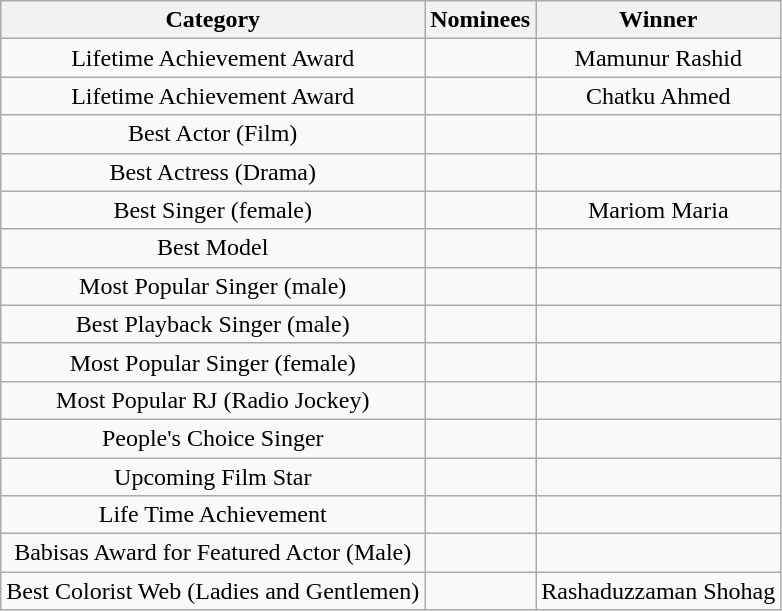<table class="sortable wikitable"  style="text-align: center">
<tr>
<th>Category</th>
<th>Nominees</th>
<th>Winner</th>
</tr>
<tr>
<td>Lifetime Achievement Award</td>
<td></td>
<td>Mamunur Rashid</td>
</tr>
<tr>
<td>Lifetime Achievement Award</td>
<td></td>
<td>Chatku Ahmed</td>
</tr>
<tr>
<td>Best Actor (Film)</td>
<td></td>
<td></td>
</tr>
<tr>
<td>Best Actress (Drama)</td>
<td></td>
<td></td>
</tr>
<tr>
<td>Best Singer (female)</td>
<td></td>
<td>Mariom Maria</td>
</tr>
<tr>
<td>Best Model</td>
<td></td>
<td></td>
</tr>
<tr>
<td>Most Popular Singer (male)</td>
<td></td>
<td></td>
</tr>
<tr>
<td>Best Playback Singer (male)</td>
<td></td>
<td></td>
</tr>
<tr>
<td>Most Popular Singer (female)</td>
<td></td>
<td></td>
</tr>
<tr>
<td>Most Popular RJ (Radio Jockey)</td>
<td></td>
<td></td>
</tr>
<tr>
<td>People's Choice Singer</td>
<td></td>
<td></td>
</tr>
<tr>
<td>Upcoming Film Star</td>
<td></td>
<td></td>
</tr>
<tr>
<td>Life Time Achievement</td>
<td></td>
<td></td>
</tr>
<tr>
<td>Babisas Award for Featured Actor (Male)</td>
<td></td>
</tr>
<tr>
<td>Best Colorist Web (Ladies and Gentlemen)</td>
<td></td>
<td>Rashaduzzaman Shohag</td>
</tr>
</table>
